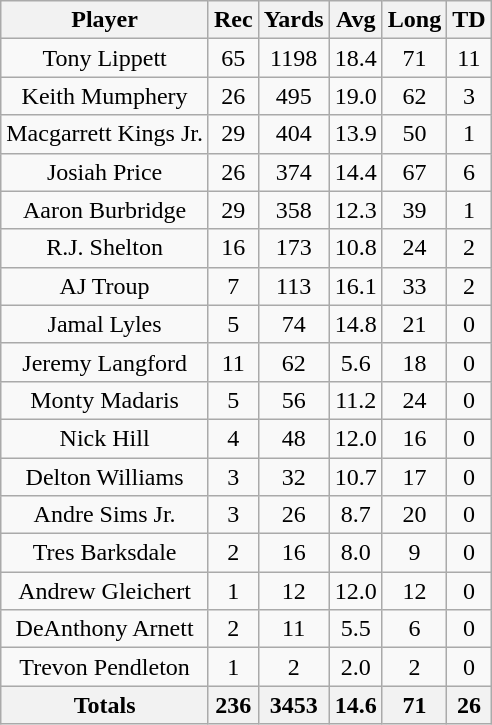<table class=wikitable style="text-align:center;">
<tr>
<th>Player</th>
<th>Rec</th>
<th>Yards</th>
<th>Avg</th>
<th>Long</th>
<th>TD</th>
</tr>
<tr>
<td>Tony Lippett</td>
<td>65</td>
<td>1198</td>
<td>18.4</td>
<td>71</td>
<td>11</td>
</tr>
<tr>
<td>Keith Mumphery</td>
<td>26</td>
<td>495</td>
<td>19.0</td>
<td>62</td>
<td>3</td>
</tr>
<tr>
<td>Macgarrett Kings Jr.</td>
<td>29</td>
<td>404</td>
<td>13.9</td>
<td>50</td>
<td>1</td>
</tr>
<tr>
<td>Josiah Price</td>
<td>26</td>
<td>374</td>
<td>14.4</td>
<td>67</td>
<td>6</td>
</tr>
<tr>
<td>Aaron Burbridge</td>
<td>29</td>
<td>358</td>
<td>12.3</td>
<td>39</td>
<td>1</td>
</tr>
<tr>
<td>R.J. Shelton</td>
<td>16</td>
<td>173</td>
<td>10.8</td>
<td>24</td>
<td>2</td>
</tr>
<tr>
<td>AJ Troup</td>
<td>7</td>
<td>113</td>
<td>16.1</td>
<td>33</td>
<td>2</td>
</tr>
<tr>
<td>Jamal Lyles</td>
<td>5</td>
<td>74</td>
<td>14.8</td>
<td>21</td>
<td>0</td>
</tr>
<tr>
<td>Jeremy Langford</td>
<td>11</td>
<td>62</td>
<td>5.6</td>
<td>18</td>
<td>0</td>
</tr>
<tr>
<td>Monty Madaris</td>
<td>5</td>
<td>56</td>
<td>11.2</td>
<td>24</td>
<td>0</td>
</tr>
<tr>
<td>Nick Hill</td>
<td>4</td>
<td>48</td>
<td>12.0</td>
<td>16</td>
<td>0</td>
</tr>
<tr>
<td>Delton Williams</td>
<td>3</td>
<td>32</td>
<td>10.7</td>
<td>17</td>
<td>0</td>
</tr>
<tr>
<td>Andre Sims Jr.</td>
<td>3</td>
<td>26</td>
<td>8.7</td>
<td>20</td>
<td>0</td>
</tr>
<tr>
<td>Tres Barksdale</td>
<td>2</td>
<td>16</td>
<td>8.0</td>
<td>9</td>
<td>0</td>
</tr>
<tr>
<td>Andrew Gleichert</td>
<td>1</td>
<td>12</td>
<td>12.0</td>
<td>12</td>
<td>0</td>
</tr>
<tr>
<td>DeAnthony Arnett</td>
<td>2</td>
<td>11</td>
<td>5.5</td>
<td>6</td>
<td>0</td>
</tr>
<tr>
<td>Trevon Pendleton</td>
<td>1</td>
<td>2</td>
<td>2.0</td>
<td>2</td>
<td>0</td>
</tr>
<tr>
<th>Totals</th>
<th>236</th>
<th>3453</th>
<th>14.6</th>
<th>71</th>
<th>26</th>
</tr>
</table>
